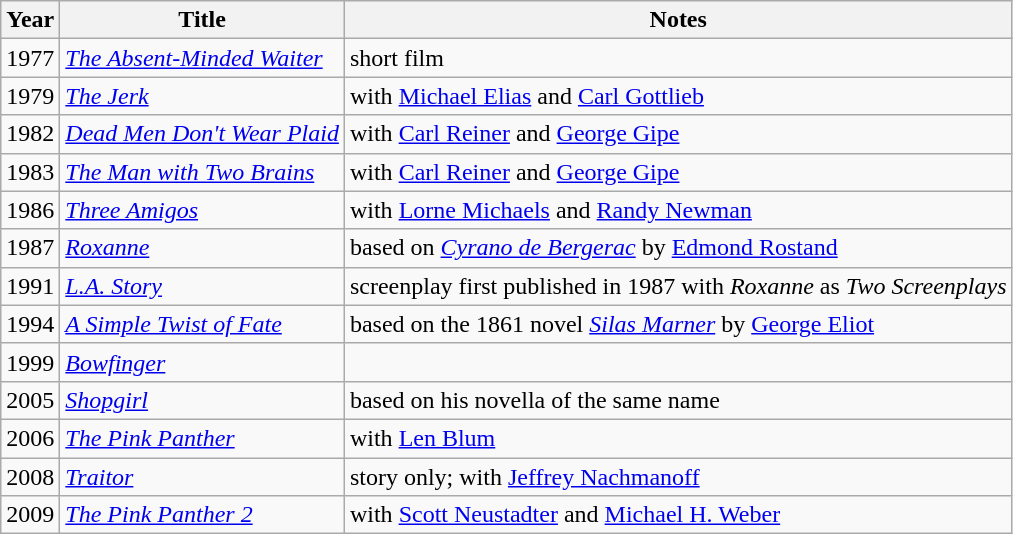<table class="wikitable">
<tr>
<th scope="col">Year</th>
<th scope="col">Title</th>
<th scope="col">Notes</th>
</tr>
<tr>
<td>1977</td>
<td scope="row"><em><a href='#'>The Absent-Minded Waiter</a></em></td>
<td>short film</td>
</tr>
<tr>
<td>1979</td>
<td scope="row"><em><a href='#'>The Jerk</a></em></td>
<td>with <a href='#'>Michael Elias</a> and <a href='#'>Carl Gottlieb</a></td>
</tr>
<tr>
<td>1982</td>
<td scope="row"><em><a href='#'>Dead Men Don't Wear Plaid</a></em></td>
<td>with <a href='#'>Carl Reiner</a> and <a href='#'>George Gipe</a></td>
</tr>
<tr>
<td>1983</td>
<td scope="row"><em><a href='#'>The Man with Two Brains</a></em></td>
<td>with <a href='#'>Carl Reiner</a> and <a href='#'>George Gipe</a></td>
</tr>
<tr>
<td>1986</td>
<td scope="row"><em><a href='#'>Three Amigos</a></em></td>
<td>with <a href='#'>Lorne Michaels</a> and <a href='#'>Randy Newman</a></td>
</tr>
<tr>
<td>1987</td>
<td scope="row"><em><a href='#'>Roxanne</a></em></td>
<td>based on <em><a href='#'>Cyrano de Bergerac</a></em> by <a href='#'>Edmond Rostand</a></td>
</tr>
<tr>
<td>1991</td>
<td scope="row"><em><a href='#'>L.A. Story</a></em></td>
<td>screenplay first published in 1987 with <em>Roxanne</em> as <em>Two Screenplays</em></td>
</tr>
<tr>
<td>1994</td>
<td scope="row"><em><a href='#'>A Simple Twist of Fate</a></em></td>
<td>based on the 1861 novel <em><a href='#'>Silas Marner</a></em> by <a href='#'>George Eliot</a></td>
</tr>
<tr>
<td>1999</td>
<td scope="row"><em><a href='#'>Bowfinger</a></em></td>
<td></td>
</tr>
<tr>
<td>2005</td>
<td scope="row"><em><a href='#'>Shopgirl</a></em></td>
<td>based on his novella of the same name</td>
</tr>
<tr>
<td>2006</td>
<td scope="row"><em><a href='#'>The Pink Panther</a></em></td>
<td>with <a href='#'>Len Blum</a></td>
</tr>
<tr>
<td>2008</td>
<td scope="row"><em><a href='#'>Traitor</a></em></td>
<td>story only; with <a href='#'>Jeffrey Nachmanoff</a></td>
</tr>
<tr>
<td>2009</td>
<td scope="row"><em><a href='#'>The Pink Panther 2</a></em></td>
<td>with <a href='#'>Scott Neustadter</a> and <a href='#'>Michael H. Weber</a></td>
</tr>
</table>
